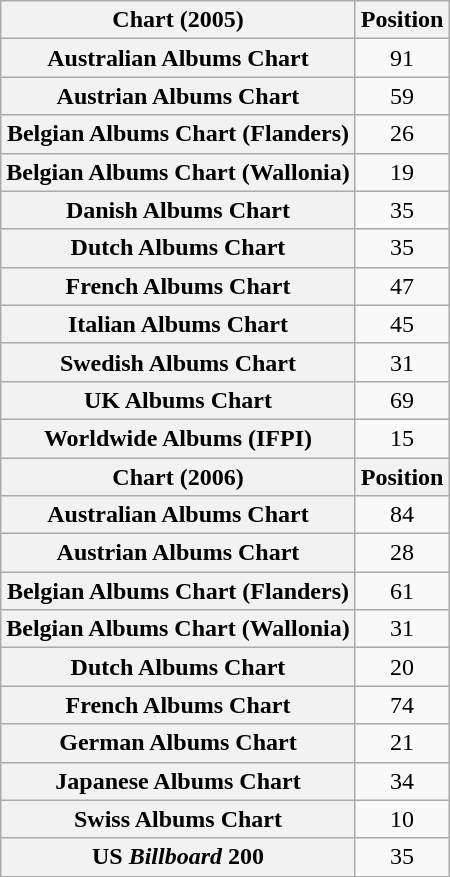<table class="wikitable plainrowheaders" style="text-align:center;">
<tr>
<th>Chart (2005)</th>
<th>Position</th>
</tr>
<tr>
<th scope="row">Australian Albums Chart</th>
<td>91</td>
</tr>
<tr>
<th scope="row">Austrian Albums Chart</th>
<td>59</td>
</tr>
<tr>
<th scope="row">Belgian Albums Chart (Flanders)</th>
<td>26</td>
</tr>
<tr>
<th scope="row">Belgian Albums Chart (Wallonia)</th>
<td>19</td>
</tr>
<tr>
<th scope="row">Danish Albums Chart</th>
<td>35</td>
</tr>
<tr>
<th scope="row">Dutch Albums Chart</th>
<td>35</td>
</tr>
<tr>
<th scope="row">French Albums Chart</th>
<td>47</td>
</tr>
<tr>
<th scope="row">Italian Albums Chart</th>
<td>45</td>
</tr>
<tr>
<th scope="row">Swedish Albums Chart</th>
<td>31</td>
</tr>
<tr>
<th scope="row">UK Albums Chart</th>
<td>69</td>
</tr>
<tr>
<th scope="row">Worldwide Albums (IFPI)</th>
<td>15</td>
</tr>
<tr>
<th>Chart (2006)</th>
<th>Position</th>
</tr>
<tr>
<th scope="row">Australian Albums Chart</th>
<td>84</td>
</tr>
<tr>
<th scope="row">Austrian Albums Chart</th>
<td>28</td>
</tr>
<tr>
<th scope="row">Belgian Albums Chart (Flanders)</th>
<td>61</td>
</tr>
<tr>
<th scope="row">Belgian Albums Chart (Wallonia)</th>
<td>31</td>
</tr>
<tr>
<th scope="row">Dutch Albums Chart</th>
<td>20</td>
</tr>
<tr>
<th scope="row">French Albums Chart</th>
<td>74</td>
</tr>
<tr>
<th scope="row">German Albums Chart</th>
<td>21</td>
</tr>
<tr>
<th scope="row">Japanese Albums Chart</th>
<td>34</td>
</tr>
<tr>
<th scope="row">Swiss Albums Chart</th>
<td>10</td>
</tr>
<tr>
<th scope="row">US <em>Billboard</em> 200</th>
<td>35</td>
</tr>
</table>
